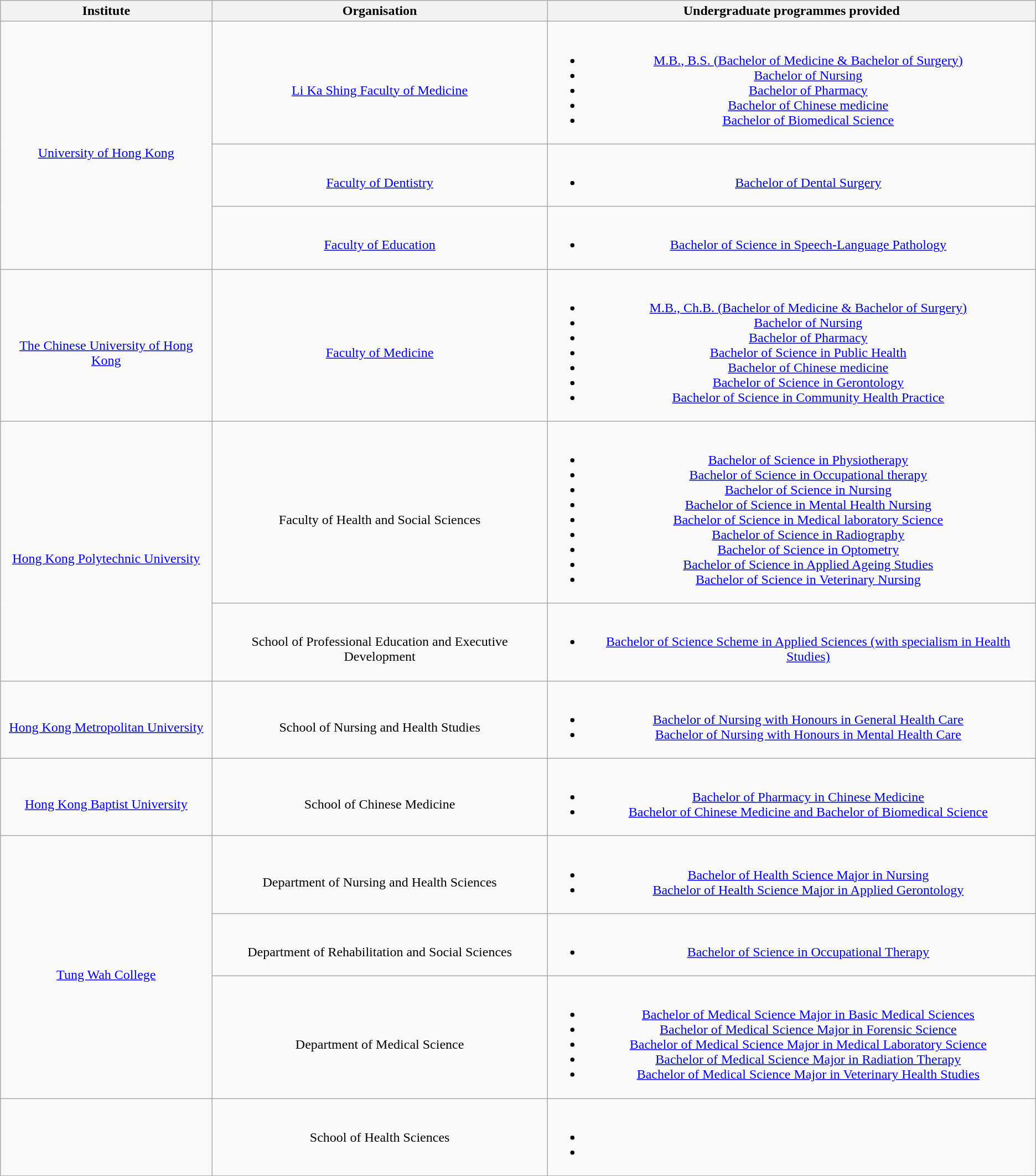<table class="wikitable" style="text-align:center">
<tr>
<th>Institute</th>
<th>Organisation</th>
<th>Undergraduate programmes provided</th>
</tr>
<tr>
<td rowspan="3"><br><a href='#'>University of Hong Kong</a></td>
<td><br><a href='#'>Li Ka Shing Faculty of Medicine</a></td>
<td><br><ul><li><a href='#'>M.B., B.S. (Bachelor of Medicine & Bachelor of Surgery)</a></li><li><a href='#'>Bachelor of Nursing</a></li><li><a href='#'>Bachelor of Pharmacy</a></li><li><a href='#'>Bachelor of Chinese medicine</a></li><li><a href='#'>Bachelor of Biomedical Science</a></li></ul></td>
</tr>
<tr>
<td><br><a href='#'>Faculty of Dentistry</a></td>
<td><br><ul><li><a href='#'>Bachelor of Dental Surgery</a></li></ul></td>
</tr>
<tr>
<td><br><a href='#'>Faculty of Education</a></td>
<td><br><ul><li><a href='#'>Bachelor of Science in Speech-Language Pathology</a></li></ul></td>
</tr>
<tr>
<td rowspan="1"><br><a href='#'>The Chinese University of Hong Kong</a></td>
<td><br><a href='#'>Faculty of Medicine</a></td>
<td><br><ul><li><a href='#'>M.B., Ch.B. (Bachelor of Medicine & Bachelor of Surgery)</a></li><li><a href='#'>Bachelor of Nursing</a></li><li><a href='#'>Bachelor of Pharmacy</a></li><li><a href='#'>Bachelor of Science in Public Health</a></li><li><a href='#'>Bachelor of Chinese medicine</a></li><li><a href='#'>Bachelor of Science in Gerontology</a></li><li><a href='#'>Bachelor of Science in Community Health Practice</a></li></ul></td>
</tr>
<tr>
<td rowspan="2"><br><a href='#'>Hong Kong Polytechnic University</a></td>
<td><br>Faculty of Health and Social Sciences</td>
<td><br><ul><li><a href='#'>Bachelor of Science in Physiotherapy</a></li><li><a href='#'>Bachelor of Science in Occupational therapy</a></li><li><a href='#'>Bachelor of Science in Nursing</a></li><li><a href='#'>Bachelor of Science in Mental Health Nursing</a></li><li><a href='#'>Bachelor of Science in Medical laboratory Science</a></li><li><a href='#'>Bachelor of Science in Radiography</a></li><li><a href='#'>Bachelor of Science in Optometry</a></li><li><a href='#'>Bachelor of Science in Applied Ageing Studies</a></li><li><a href='#'>Bachelor of Science in Veterinary Nursing</a></li></ul></td>
</tr>
<tr>
<td><br>School of Professional Education and Executive Development</td>
<td><br><ul><li><a href='#'>Bachelor of Science Scheme in Applied Sciences (with specialism in Health Studies)</a></li></ul></td>
</tr>
<tr>
<td><br><a href='#'>Hong Kong Metropolitan University</a></td>
<td><br>School of Nursing and Health Studies</td>
<td><br><ul><li><a href='#'>Bachelor of Nursing with Honours in General Health Care</a></li><li><a href='#'>Bachelor of Nursing with Honours in Mental Health Care</a></li></ul></td>
</tr>
<tr>
<td><br><a href='#'>Hong Kong Baptist University</a></td>
<td><br>School of Chinese Medicine</td>
<td><br><ul><li><a href='#'>Bachelor of Pharmacy in Chinese Medicine</a></li><li><a href='#'>Bachelor of Chinese Medicine and Bachelor of Biomedical Science</a></li></ul></td>
</tr>
<tr>
<td rowspan="3"><br><a href='#'>Tung Wah College</a></td>
<td><br>Department of Nursing and Health Sciences</td>
<td><br><ul><li><a href='#'>Bachelor of Health Science Major in Nursing</a></li><li><a href='#'>Bachelor of Health Science Major in Applied Gerontology</a></li></ul></td>
</tr>
<tr>
<td><br>Department of Rehabilitation and Social Sciences</td>
<td><br><ul><li><a href='#'>Bachelor of Science in Occupational Therapy</a></li></ul></td>
</tr>
<tr>
<td><br>Department of Medical Science</td>
<td><br><ul><li><a href='#'>Bachelor of Medical Science Major in Basic Medical Sciences</a></li><li><a href='#'>Bachelor of Medical Science Major in Forensic Science</a></li><li><a href='#'>Bachelor of Medical Science Major in Medical Laboratory Science</a></li><li><a href='#'>Bachelor of Medical Science Major in Radiation Therapy</a></li><li><a href='#'>Bachelor of Medical Science Major in Veterinary Health Studies</a></li></ul></td>
</tr>
<tr>
<td></td>
<td>School of Health Sciences</td>
<td><br><ul><li></li><li></li></ul></td>
</tr>
</table>
